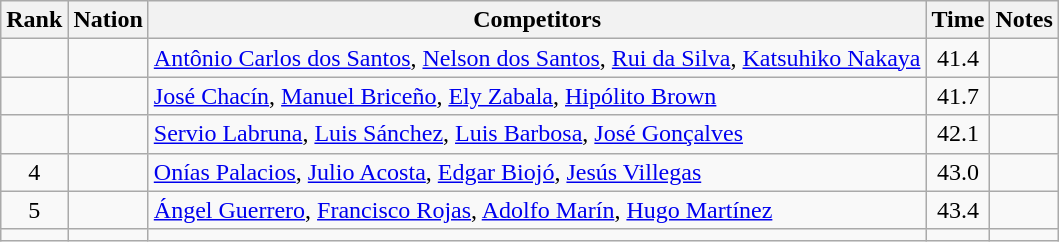<table class="wikitable sortable" style="text-align:center">
<tr>
<th>Rank</th>
<th>Nation</th>
<th>Competitors</th>
<th>Time</th>
<th>Notes</th>
</tr>
<tr>
<td></td>
<td align=left></td>
<td align=left><a href='#'>Antônio Carlos dos Santos</a>, <a href='#'>Nelson dos Santos</a>, <a href='#'>Rui da Silva</a>, <a href='#'>Katsuhiko Nakaya</a></td>
<td>41.4</td>
<td></td>
</tr>
<tr>
<td></td>
<td align=left></td>
<td align=left><a href='#'>José Chacín</a>, <a href='#'>Manuel Briceño</a>, <a href='#'>Ely Zabala</a>, <a href='#'>Hipólito Brown</a></td>
<td>41.7</td>
<td></td>
</tr>
<tr>
<td></td>
<td align=left></td>
<td align=left><a href='#'>Servio Labruna</a>, <a href='#'>Luis Sánchez</a>, <a href='#'>Luis Barbosa</a>, <a href='#'>José Gonçalves</a></td>
<td>42.1</td>
<td></td>
</tr>
<tr>
<td>4</td>
<td align=left></td>
<td align=left><a href='#'>Onías Palacios</a>, <a href='#'>Julio Acosta</a>, <a href='#'>Edgar Biojó</a>, <a href='#'>Jesús Villegas</a></td>
<td>43.0</td>
<td></td>
</tr>
<tr>
<td>5</td>
<td align=left></td>
<td align=left><a href='#'>Ángel Guerrero</a>, <a href='#'>Francisco Rojas</a>, <a href='#'>Adolfo Marín</a>, <a href='#'>Hugo Martínez</a></td>
<td>43.4</td>
<td></td>
</tr>
<tr>
<td></td>
<td align=left></td>
<td align=left></td>
<td></td>
<td></td>
</tr>
</table>
